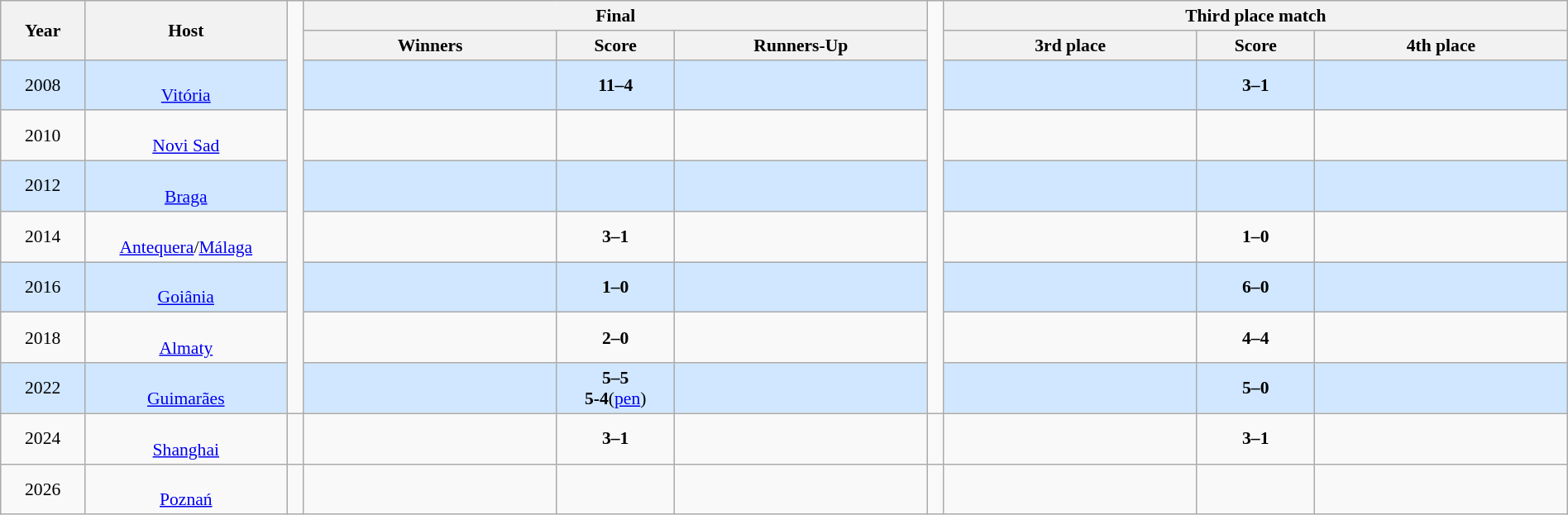<table class="wikitable" style="font-size:90%; width: 100%; text-align: center;">
<tr>
<th rowspan="2" style="width:5%;">Year</th>
<th rowspan="2" style="width:12%;">Host</th>
<td style="width:1%;" rowspan="9"></td>
<th colspan=3>Final</th>
<td style="width:1%;" rowspan="9"></td>
<th colspan=3>Third place match</th>
</tr>
<tr>
<th width=15%>Winners</th>
<th width=7%>Score</th>
<th width=15%>Runners-Up</th>
<th width=15%>3rd place</th>
<th width=7%>Score</th>
<th width=15%>4th place</th>
</tr>
<tr style="background:#d0e7ff;">
<td>2008<br></td>
<td><br><a href='#'>Vitória</a></td>
<td></td>
<td><strong>11–4</strong></td>
<td></td>
<td></td>
<td><strong>3–1</strong></td>
<td></td>
</tr>
<tr>
<td>2010<br></td>
<td><br><a href='#'>Novi Sad</a></td>
<td></td>
<td></td>
<td></td>
<td></td>
<td></td>
<td></td>
</tr>
<tr style="background:#d0e7ff;">
<td>2012<br></td>
<td><br><a href='#'>Braga</a></td>
<td></td>
<td></td>
<td></td>
<td></td>
<td></td>
<td></td>
</tr>
<tr>
<td>2014<br></td>
<td><br><a href='#'>Antequera</a>/<a href='#'>Málaga</a></td>
<td></td>
<td><strong>3–1</strong></td>
<td></td>
<td></td>
<td><strong>1–0</strong></td>
<td></td>
</tr>
<tr style="background:#d0e7ff;">
<td>2016<br></td>
<td><br><a href='#'>Goiânia</a></td>
<td></td>
<td><strong>1–0</strong></td>
<td></td>
<td></td>
<td><strong>6–0</strong></td>
<td></td>
</tr>
<tr>
<td>2018<br></td>
<td><br><a href='#'>Almaty</a></td>
<td></td>
<td><strong>2–0</strong></td>
<td></td>
<td></td>
<td><strong>4–4</strong></td>
<td></td>
</tr>
<tr style="background:#d0e7ff;">
<td>2022<br></td>
<td> <br> <a href='#'>Guimarães</a></td>
<td></td>
<td><strong>5–5</strong><br><strong>5-4</strong>(<a href='#'>pen</a>)</td>
<td></td>
<td></td>
<td><strong>5–0</strong></td>
<td></td>
</tr>
<tr>
<td>2024<br></td>
<td><br><a href='#'>Shanghai</a></td>
<td></td>
<td></td>
<td><strong>3–1</strong></td>
<td></td>
<td></td>
<td></td>
<td><strong>3–1</strong></td>
<td></td>
</tr>
<tr>
<td>2026<br></td>
<td><br><a href='#'>Poznań</a></td>
<td></td>
<td></td>
<td></td>
<td></td>
<td></td>
<td></td>
<td></td>
<td></td>
</tr>
</table>
